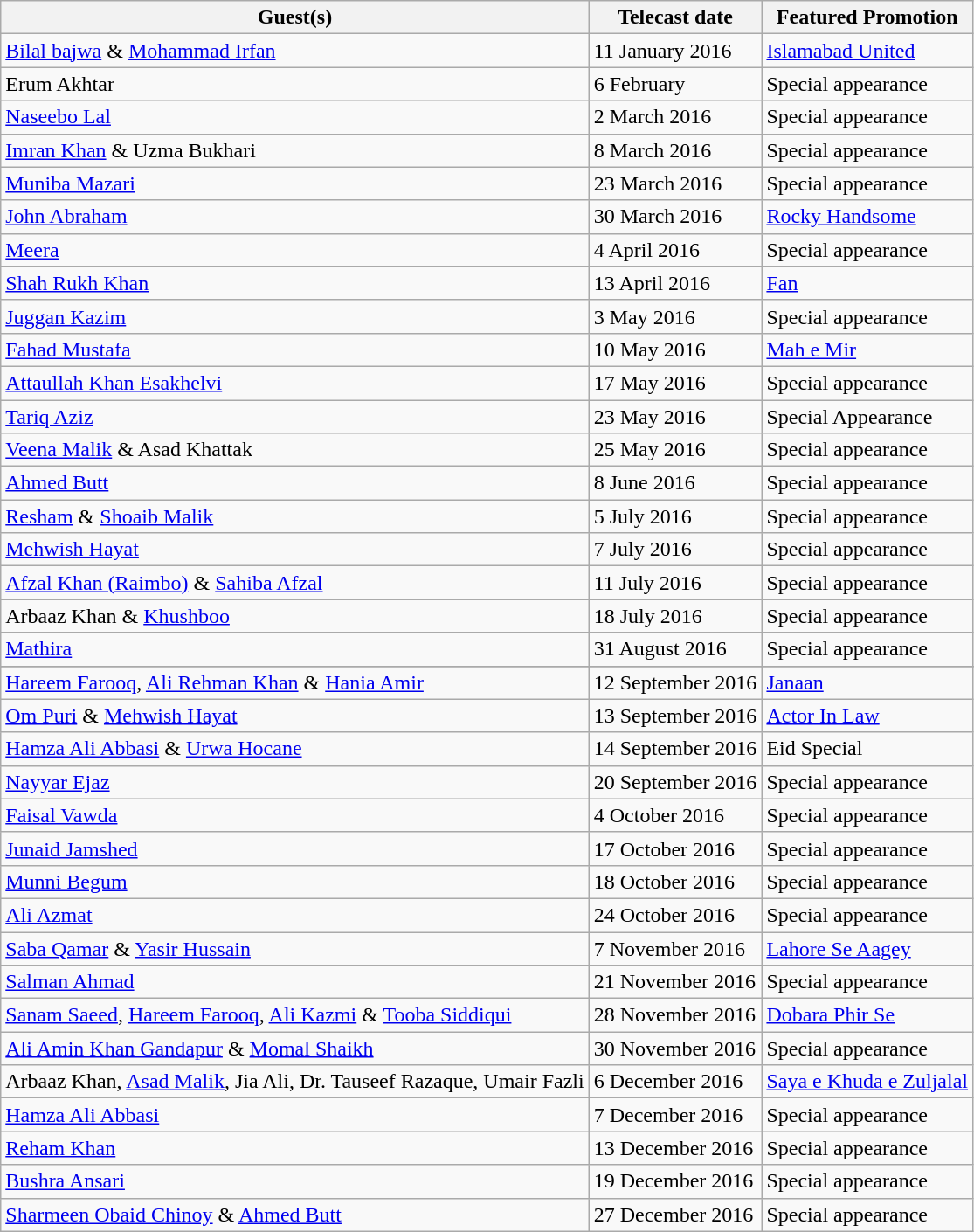<table class="wikitable">
<tr>
<th>Guest(s)</th>
<th>Telecast date</th>
<th>Featured Promotion</th>
</tr>
<tr>
<td><a href='#'>Bilal bajwa</a> & <a href='#'>Mohammad Irfan</a></td>
<td>11 January 2016</td>
<td><a href='#'>Islamabad United</a></td>
</tr>
<tr>
<td>Erum Akhtar</td>
<td>6 February</td>
<td>Special appearance</td>
</tr>
<tr>
<td><a href='#'>Naseebo Lal</a></td>
<td>2 March 2016</td>
<td>Special appearance</td>
</tr>
<tr>
<td><a href='#'>Imran Khan</a> & Uzma Bukhari</td>
<td>8 March 2016</td>
<td>Special appearance</td>
</tr>
<tr>
<td><a href='#'>Muniba Mazari</a></td>
<td>23 March 2016</td>
<td>Special appearance</td>
</tr>
<tr>
<td><a href='#'>John Abraham</a></td>
<td>30 March 2016</td>
<td><a href='#'>Rocky Handsome</a></td>
</tr>
<tr>
<td><a href='#'>Meera</a></td>
<td>4 April 2016</td>
<td>Special appearance</td>
</tr>
<tr>
<td><a href='#'>Shah Rukh Khan</a></td>
<td>13 April 2016</td>
<td><a href='#'>Fan</a></td>
</tr>
<tr>
<td><a href='#'>Juggan Kazim</a></td>
<td>3 May 2016</td>
<td>Special appearance</td>
</tr>
<tr>
<td><a href='#'>Fahad Mustafa</a></td>
<td>10 May 2016</td>
<td><a href='#'>Mah e Mir</a></td>
</tr>
<tr>
<td><a href='#'>Attaullah Khan Esakhelvi</a></td>
<td>17 May 2016</td>
<td>Special appearance</td>
</tr>
<tr>
<td><a href='#'>Tariq Aziz</a></td>
<td>23 May 2016</td>
<td>Special Appearance</td>
</tr>
<tr>
<td><a href='#'>Veena Malik</a> & Asad Khattak</td>
<td>25 May 2016</td>
<td>Special appearance</td>
</tr>
<tr>
<td><a href='#'>Ahmed Butt</a></td>
<td>8 June 2016</td>
<td>Special appearance</td>
</tr>
<tr>
<td><a href='#'>Resham</a> & <a href='#'>Shoaib Malik</a></td>
<td>5 July 2016</td>
<td>Special appearance</td>
</tr>
<tr>
<td><a href='#'>Mehwish Hayat</a></td>
<td>7 July 2016</td>
<td>Special appearance</td>
</tr>
<tr>
<td><a href='#'>Afzal Khan (Raimbo)</a> & <a href='#'>Sahiba Afzal</a></td>
<td>11 July 2016</td>
<td>Special appearance</td>
</tr>
<tr>
<td>Arbaaz Khan & <a href='#'>Khushboo</a></td>
<td>18 July 2016</td>
<td>Special appearance</td>
</tr>
<tr>
<td><a href='#'>Mathira</a></td>
<td>31 August 2016</td>
<td>Special appearance</td>
</tr>
<tr>
</tr>
<tr>
<td><a href='#'>Hareem Farooq</a>, <a href='#'>Ali Rehman Khan</a> & <a href='#'>Hania Amir</a></td>
<td>12 September 2016</td>
<td><a href='#'>Janaan</a></td>
</tr>
<tr>
<td><a href='#'>Om Puri</a> & <a href='#'>Mehwish Hayat</a></td>
<td>13 September 2016</td>
<td><a href='#'>Actor In Law</a></td>
</tr>
<tr>
<td><a href='#'>Hamza Ali Abbasi</a> & <a href='#'>Urwa Hocane</a></td>
<td>14 September 2016</td>
<td>Eid Special</td>
</tr>
<tr>
<td><a href='#'>Nayyar Ejaz</a></td>
<td>20 September 2016</td>
<td>Special appearance</td>
</tr>
<tr>
<td><a href='#'>Faisal Vawda</a></td>
<td>4 October 2016</td>
<td>Special appearance</td>
</tr>
<tr>
<td><a href='#'>Junaid Jamshed</a></td>
<td>17 October 2016</td>
<td>Special appearance</td>
</tr>
<tr>
<td><a href='#'>Munni Begum</a></td>
<td>18 October 2016</td>
<td>Special appearance</td>
</tr>
<tr>
<td><a href='#'>Ali Azmat</a></td>
<td>24 October 2016</td>
<td>Special appearance</td>
</tr>
<tr>
<td><a href='#'>Saba Qamar</a> & <a href='#'>Yasir Hussain</a></td>
<td>7 November 2016</td>
<td><a href='#'>Lahore Se Aagey</a></td>
</tr>
<tr>
<td><a href='#'>Salman Ahmad</a></td>
<td>21 November 2016</td>
<td>Special appearance</td>
</tr>
<tr>
<td><a href='#'>Sanam Saeed</a>, <a href='#'>Hareem Farooq</a>, <a href='#'>Ali Kazmi</a> & <a href='#'>Tooba Siddiqui</a></td>
<td>28 November 2016</td>
<td><a href='#'>Dobara Phir Se</a></td>
</tr>
<tr>
<td><a href='#'>Ali Amin Khan Gandapur</a> & <a href='#'>Momal Shaikh</a></td>
<td>30 November 2016</td>
<td>Special appearance</td>
</tr>
<tr>
<td>Arbaaz Khan, <a href='#'>Asad Malik</a>, Jia Ali, Dr. Tauseef Razaque, Umair Fazli</td>
<td>6 December 2016</td>
<td><a href='#'>Saya e Khuda e Zuljalal</a></td>
</tr>
<tr>
<td><a href='#'>Hamza Ali Abbasi</a></td>
<td>7 December 2016</td>
<td>Special appearance</td>
</tr>
<tr>
<td><a href='#'>Reham Khan</a></td>
<td>13 December 2016</td>
<td>Special appearance</td>
</tr>
<tr>
<td><a href='#'>Bushra Ansari</a></td>
<td>19 December 2016</td>
<td>Special appearance</td>
</tr>
<tr>
<td><a href='#'>Sharmeen Obaid Chinoy</a> & <a href='#'>Ahmed Butt</a></td>
<td>27 December 2016</td>
<td>Special appearance</td>
</tr>
</table>
